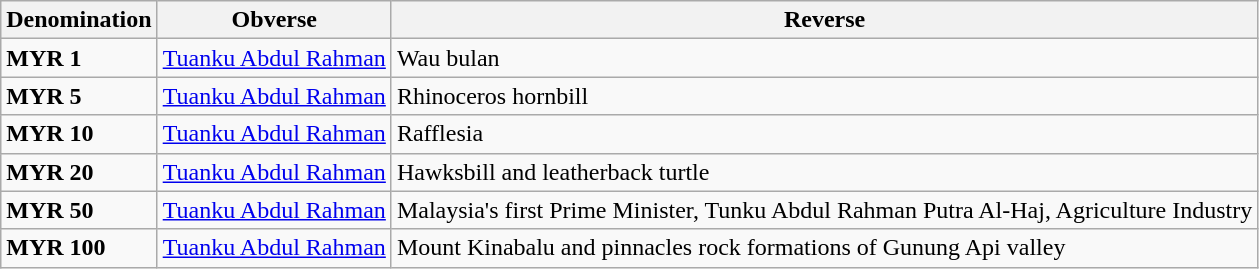<table class="wikitable">
<tr ">
<th>Denomination</th>
<th>Obverse</th>
<th>Reverse</th>
</tr>
<tr>
<td><strong>MYR 1</strong></td>
<td><a href='#'>Tuanku Abdul Rahman</a></td>
<td>Wau bulan</td>
</tr>
<tr>
<td><strong>MYR 5</strong></td>
<td><a href='#'>Tuanku Abdul Rahman</a></td>
<td>Rhinoceros hornbill</td>
</tr>
<tr>
<td><strong>MYR 10</strong></td>
<td><a href='#'>Tuanku Abdul Rahman</a></td>
<td>Rafflesia</td>
</tr>
<tr>
<td><strong>MYR 20</strong></td>
<td><a href='#'>Tuanku Abdul Rahman</a></td>
<td>Hawksbill and leatherback turtle</td>
</tr>
<tr>
<td><strong>MYR 50</strong></td>
<td><a href='#'>Tuanku Abdul Rahman</a></td>
<td>Malaysia's first Prime Minister, Tunku Abdul Rahman Putra Al-Haj, Agriculture Industry</td>
</tr>
<tr>
<td><strong>MYR 100</strong></td>
<td><a href='#'>Tuanku Abdul Rahman</a></td>
<td>Mount Kinabalu and pinnacles rock formations of Gunung Api valley</td>
</tr>
</table>
